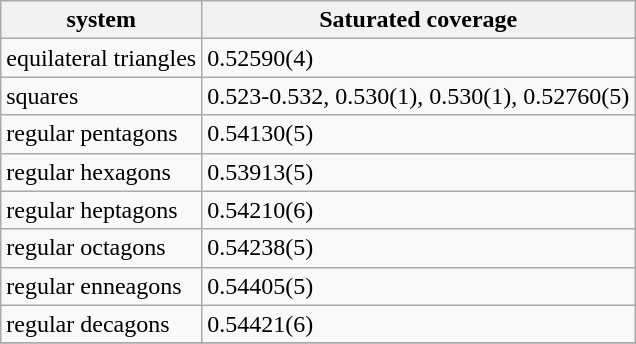<table class="wikitable">
<tr>
<th>system</th>
<th>Saturated coverage</th>
</tr>
<tr>
<td>equilateral triangles</td>
<td>0.52590(4)</td>
</tr>
<tr>
<td>squares</td>
<td>0.523-0.532, 0.530(1), 0.530(1), 0.52760(5)</td>
</tr>
<tr>
<td>regular pentagons</td>
<td>0.54130(5)</td>
</tr>
<tr>
<td>regular hexagons</td>
<td>0.53913(5)</td>
</tr>
<tr>
<td>regular heptagons</td>
<td>0.54210(6)</td>
</tr>
<tr>
<td>regular octagons</td>
<td>0.54238(5)</td>
</tr>
<tr>
<td>regular enneagons</td>
<td>0.54405(5)</td>
</tr>
<tr>
<td>regular decagons</td>
<td>0.54421(6)</td>
</tr>
<tr>
</tr>
</table>
